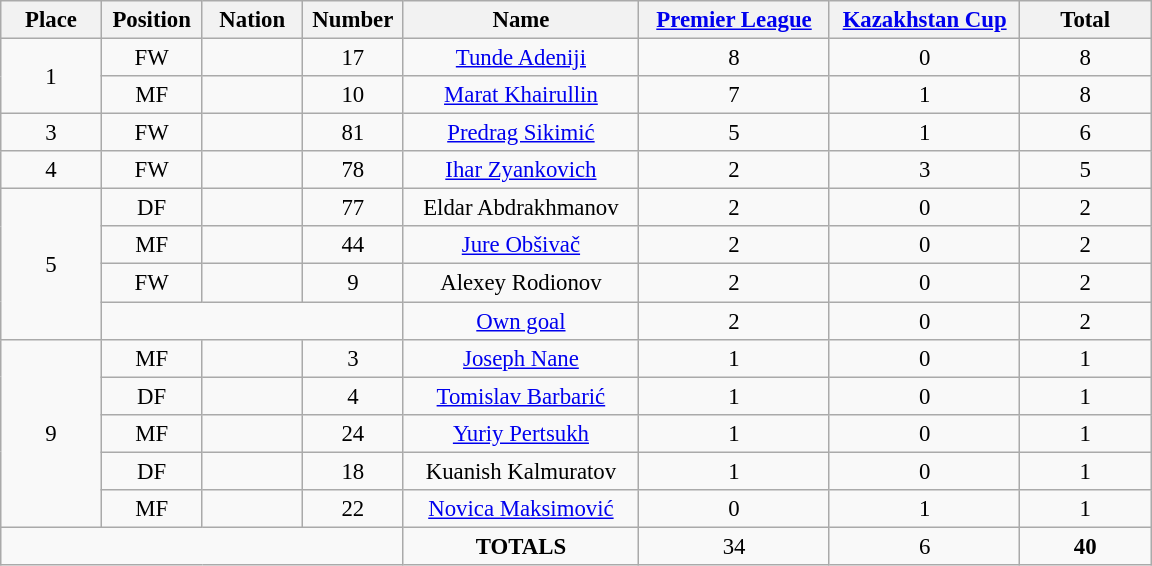<table class="wikitable" style="font-size: 95%; text-align: center;">
<tr>
<th width=60>Place</th>
<th width=60>Position</th>
<th width=60>Nation</th>
<th width=60>Number</th>
<th width=150>Name</th>
<th width=120><a href='#'>Premier League</a></th>
<th width=120><a href='#'>Kazakhstan Cup</a></th>
<th width=80><strong>Total</strong></th>
</tr>
<tr>
<td rowspan="2">1</td>
<td>FW</td>
<td></td>
<td>17</td>
<td><a href='#'>Tunde Adeniji</a></td>
<td>8</td>
<td>0</td>
<td>8</td>
</tr>
<tr>
<td>MF</td>
<td></td>
<td>10</td>
<td><a href='#'>Marat Khairullin</a></td>
<td>7</td>
<td>1</td>
<td>8</td>
</tr>
<tr>
<td>3</td>
<td>FW</td>
<td></td>
<td>81</td>
<td><a href='#'>Predrag Sikimić</a></td>
<td>5</td>
<td>1</td>
<td>6</td>
</tr>
<tr>
<td>4</td>
<td>FW</td>
<td></td>
<td>78</td>
<td><a href='#'>Ihar Zyankovich</a></td>
<td>2</td>
<td>3</td>
<td>5</td>
</tr>
<tr>
<td rowspan="4">5</td>
<td>DF</td>
<td></td>
<td>77</td>
<td>Eldar Abdrakhmanov</td>
<td>2</td>
<td>0</td>
<td>2</td>
</tr>
<tr>
<td>MF</td>
<td></td>
<td>44</td>
<td><a href='#'>Jure Obšivač</a></td>
<td>2</td>
<td>0</td>
<td>2</td>
</tr>
<tr>
<td>FW</td>
<td></td>
<td>9</td>
<td>Alexey Rodionov</td>
<td>2</td>
<td>0</td>
<td>2</td>
</tr>
<tr>
<td colspan="3"></td>
<td><a href='#'>Own goal</a></td>
<td>2</td>
<td>0</td>
<td>2</td>
</tr>
<tr>
<td rowspan="5">9</td>
<td>MF</td>
<td></td>
<td>3</td>
<td><a href='#'>Joseph Nane</a></td>
<td>1</td>
<td>0</td>
<td>1</td>
</tr>
<tr>
<td>DF</td>
<td></td>
<td>4</td>
<td><a href='#'>Tomislav Barbarić</a></td>
<td>1</td>
<td>0</td>
<td>1</td>
</tr>
<tr>
<td>MF</td>
<td></td>
<td>24</td>
<td><a href='#'>Yuriy Pertsukh</a></td>
<td>1</td>
<td>0</td>
<td>1</td>
</tr>
<tr>
<td>DF</td>
<td></td>
<td>18</td>
<td>Kuanish Kalmuratov</td>
<td>1</td>
<td>0</td>
<td>1</td>
</tr>
<tr>
<td>MF</td>
<td></td>
<td>22</td>
<td><a href='#'>Novica Maksimović</a></td>
<td>0</td>
<td>1</td>
<td>1</td>
</tr>
<tr>
<td colspan="4"></td>
<td><strong>TOTALS</strong></td>
<td>34</td>
<td>6</td>
<td><strong>40</strong></td>
</tr>
</table>
